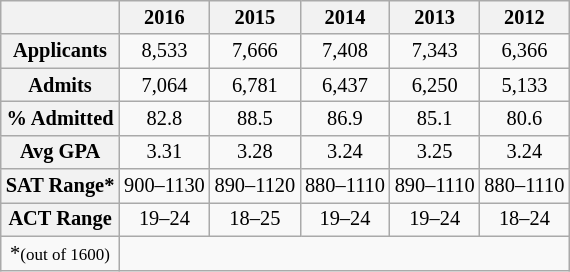<table class="wikitable" style="float:right; font-size:85%; margin:10px; text-align:center; margin:auto">
<tr>
<th> </th>
<th>2016</th>
<th>2015</th>
<th>2014</th>
<th>2013</th>
<th>2012</th>
</tr>
<tr>
<th>Applicants</th>
<td>8,533</td>
<td>7,666</td>
<td>7,408</td>
<td>7,343</td>
<td>6,366</td>
</tr>
<tr>
<th>Admits</th>
<td>7,064</td>
<td>6,781</td>
<td>6,437</td>
<td>6,250</td>
<td>5,133</td>
</tr>
<tr>
<th>% Admitted</th>
<td>82.8</td>
<td>88.5</td>
<td>86.9</td>
<td>85.1</td>
<td>80.6</td>
</tr>
<tr>
<th>Avg GPA</th>
<td>3.31</td>
<td>3.28</td>
<td>3.24</td>
<td>3.25</td>
<td>3.24</td>
</tr>
<tr>
<th>SAT Range*</th>
<td>900–1130</td>
<td>890–1120</td>
<td>880–1110</td>
<td>890–1110</td>
<td>880–1110</td>
</tr>
<tr>
<th>ACT Range</th>
<td>19–24</td>
<td>18–25</td>
<td>19–24</td>
<td>19–24</td>
<td>18–24</td>
</tr>
<tr>
<td>*<small>(out of 1600)</small></td>
</tr>
</table>
